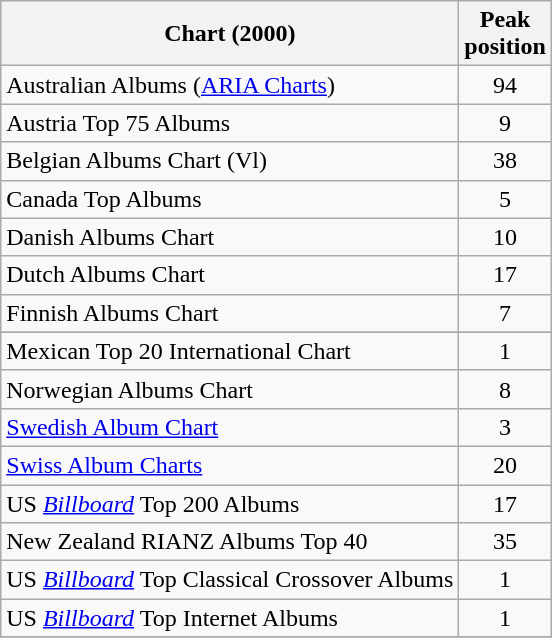<table class="wikitable sortable">
<tr>
<th scope="col">Chart (2000)</th>
<th scope="col">Peak<br>position</th>
</tr>
<tr>
<td>Australian Albums (<a href='#'>ARIA Charts</a>)</td>
<td align="center">94</td>
</tr>
<tr>
<td>Austria Top 75 Albums</td>
<td align="center">9</td>
</tr>
<tr>
<td align="left">Belgian Albums Chart (Vl)</td>
<td align="center">38</td>
</tr>
<tr>
<td>Canada Top Albums</td>
<td align="center">5</td>
</tr>
<tr>
<td align="left">Danish Albums Chart</td>
<td align="center">10</td>
</tr>
<tr>
<td align="left">Dutch Albums Chart</td>
<td align="center">17</td>
</tr>
<tr>
<td align="left">Finnish Albums Chart</td>
<td align="center">7</td>
</tr>
<tr>
</tr>
<tr>
<td align="left">Mexican Top 20 International Chart</td>
<td align="center">1</td>
</tr>
<tr>
<td align="left">Norwegian Albums Chart</td>
<td align="center">8</td>
</tr>
<tr>
<td><a href='#'>Swedish Album Chart</a></td>
<td align="center">3</td>
</tr>
<tr>
<td><a href='#'>Swiss Album Charts</a></td>
<td align="center">20</td>
</tr>
<tr>
<td align="left">US <em><a href='#'>Billboard</a></em> Top 200 Albums</td>
<td align="center">17</td>
</tr>
<tr>
<td align="left">New Zealand RIANZ Albums Top 40</td>
<td align="center">35</td>
</tr>
<tr>
<td align="left">US <em><a href='#'>Billboard</a></em> Top Classical Crossover Albums</td>
<td align="center">1</td>
</tr>
<tr>
<td align="left">US <em><a href='#'>Billboard</a></em> Top Internet Albums</td>
<td align="center">1</td>
</tr>
<tr>
</tr>
</table>
